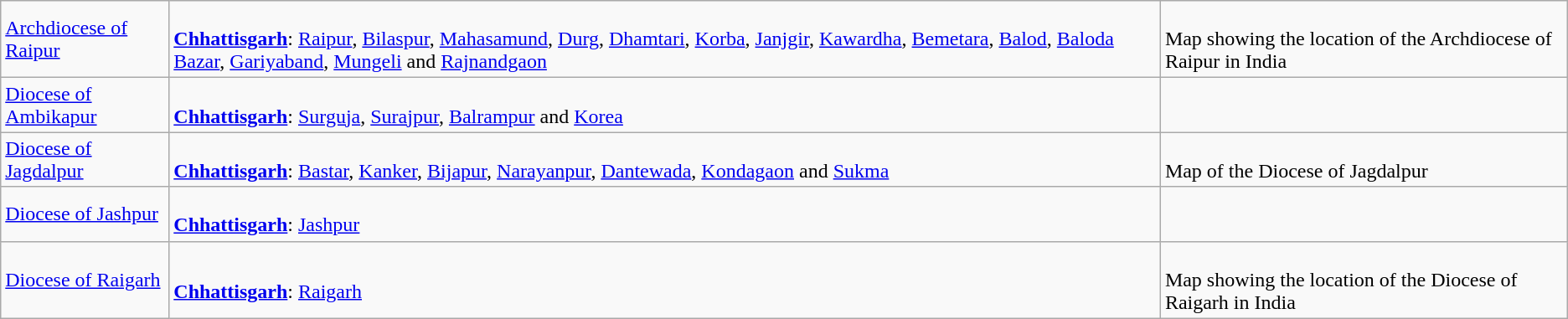<table class="wikitable">
<tr>
<td><a href='#'>Archdiocese of Raipur</a></td>
<td><br><strong><a href='#'>Chhattisgarh</a></strong>: <a href='#'>Raipur</a>, <a href='#'>Bilaspur</a>, <a href='#'>Mahasamund</a>, <a href='#'>Durg</a>, <a href='#'>Dhamtari</a>, <a href='#'>Korba</a>, <a href='#'>Janjgir</a>, <a href='#'>Kawardha</a>, <a href='#'>Bemetara</a>, <a href='#'>Balod</a>, <a href='#'>Baloda Bazar</a>, <a href='#'>Gariyaband</a>, <a href='#'>Mungeli</a> and <a href='#'>Rajnandgaon</a></td>
<td><br>Map showing the location of the Archdiocese of Raipur in India</td>
</tr>
<tr>
<td><a href='#'>Diocese of Ambikapur</a></td>
<td><br><strong><a href='#'>Chhattisgarh</a></strong>: <a href='#'>Surguja</a>, <a href='#'>Surajpur</a>, <a href='#'>Balrampur</a> and <a href='#'>Korea</a></td>
<td></td>
</tr>
<tr>
<td><a href='#'>Diocese of Jagdalpur</a></td>
<td><br><strong><a href='#'>Chhattisgarh</a></strong>: <a href='#'>Bastar</a>, <a href='#'>Kanker</a>, <a href='#'>Bijapur</a>, <a href='#'>Narayanpur</a>, <a href='#'>Dantewada</a>, <a href='#'>Kondagaon</a> and <a href='#'>Sukma</a></td>
<td><br>Map of the Diocese of Jagdalpur</td>
</tr>
<tr>
<td><a href='#'>Diocese of Jashpur</a></td>
<td><br><strong><a href='#'>Chhattisgarh</a></strong>: <a href='#'>Jashpur</a></td>
<td></td>
</tr>
<tr>
<td><a href='#'>Diocese of Raigarh</a></td>
<td><br><strong><a href='#'>Chhattisgarh</a></strong>: <a href='#'>Raigarh</a></td>
<td><br>Map showing the location of the Diocese of Raigarh in India</td>
</tr>
</table>
